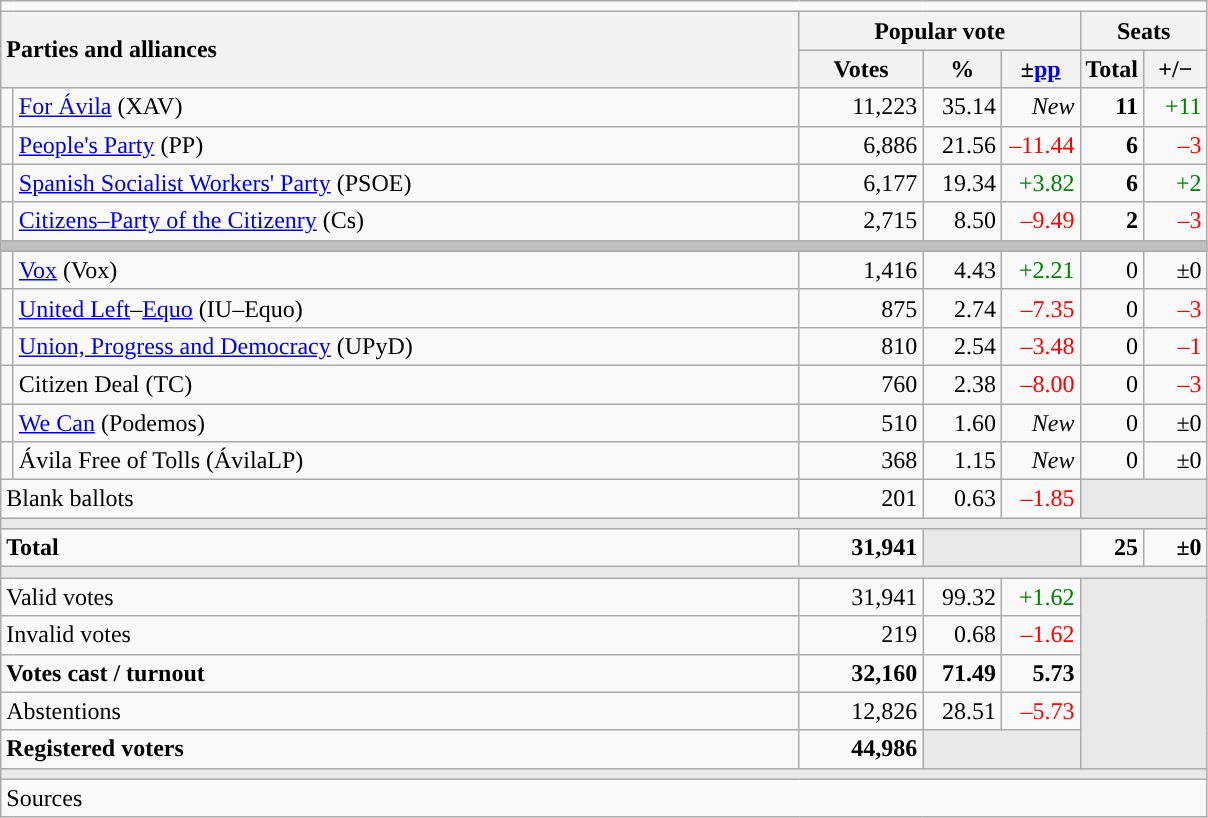<table class="wikitable" style="text-align:right;">
<tr>
<td colspan="7"></td>
</tr>
<tr>
<th style="text-align:left;" rowspan="2" colspan="2" width="525">Parties and alliances</th>
<th colspan="3">Popular vote</th>
<th colspan="2">Seats</th>
</tr>
<tr>
<th width="75">Votes</th>
<th width="45">%</th>
<th width="45">±<a href='#'>pp</a></th>
<th width="35">Total</th>
<th width="35">+/−</th>
</tr>
<tr>
<td width="1" style="color:inherit;background:"></td>
<td align="left"><a href='#'>For Ávila</a> (XAV)</td>
<td>11,223</td>
<td>35.14</td>
<td><em>New</em></td>
<td><strong>11</strong></td>
<td style="color:green;">+11</td>
</tr>
<tr>
<td style="color:inherit;background:"></td>
<td align="left"><a href='#'>People's Party</a> (PP)</td>
<td>6,886</td>
<td>21.56</td>
<td style="color:red;">–11.44</td>
<td><strong>6</strong></td>
<td style="color:red;">–3</td>
</tr>
<tr>
<td style="color:inherit;background:"></td>
<td align="left"><a href='#'>Spanish Socialist Workers' Party</a> (PSOE)</td>
<td>6,177</td>
<td>19.34</td>
<td style="color:green;">+3.82</td>
<td><strong>6</strong></td>
<td style="color:green;">+2</td>
</tr>
<tr>
<td style="color:inherit;background:"></td>
<td align="left"><a href='#'>Citizens–Party of the Citizenry</a> (Cs)</td>
<td>2,715</td>
<td>8.50</td>
<td style="color:red;">–9.49</td>
<td><strong>2</strong></td>
<td style="color:red;">–3</td>
</tr>
<tr>
<td colspan="7" bgcolor="#C0C0C0"></td>
</tr>
<tr>
<td style="color:inherit;background:"></td>
<td align="left"><a href='#'>Vox</a> (Vox)</td>
<td>1,416</td>
<td>4.43</td>
<td style="color:green;">+2.21</td>
<td>0</td>
<td>±0</td>
</tr>
<tr>
<td style="color:inherit;background:"></td>
<td align="left"><a href='#'>United Left</a>–<a href='#'>Equo</a> (IU–Equo)</td>
<td>875</td>
<td>2.74</td>
<td style="color:red;">–7.35</td>
<td>0</td>
<td style="color:red;">–3</td>
</tr>
<tr>
<td style="color:inherit;background:"></td>
<td align="left"><a href='#'>Union, Progress and Democracy</a> (UPyD)</td>
<td>810</td>
<td>2.54</td>
<td style="color:red;">–3.48</td>
<td>0</td>
<td style="color:red;">–1</td>
</tr>
<tr>
<td style="color:inherit;background:"></td>
<td align="left">Citizen Deal (TC)</td>
<td>760</td>
<td>2.38</td>
<td style="color:red;">–8.00</td>
<td>0</td>
<td style="color:red;">–3</td>
</tr>
<tr>
<td style="color:inherit;background:"></td>
<td align="left"><a href='#'>We Can</a> (Podemos)</td>
<td>510</td>
<td>1.60</td>
<td><em>New</em></td>
<td>0</td>
<td>±0</td>
</tr>
<tr>
<td style="color:inherit;background:"></td>
<td align="left">Ávila Free of Tolls (ÁvilaLP)</td>
<td>368</td>
<td>1.15</td>
<td><em>New</em></td>
<td>0</td>
<td>±0</td>
</tr>
<tr>
<td align="left" colspan="2">Blank ballots</td>
<td>201</td>
<td>0.63</td>
<td style="color:red;">–1.85</td>
<td bgcolor="#E9E9E9" colspan="2"></td>
</tr>
<tr>
<td colspan="7" bgcolor="#E9E9E9"></td>
</tr>
<tr style="font-weight:bold;">
<td align="left" colspan="2">Total</td>
<td>31,941</td>
<td bgcolor="#E9E9E9" colspan="2"></td>
<td>25</td>
<td>±0</td>
</tr>
<tr>
<td colspan="7" bgcolor="#E9E9E9"></td>
</tr>
<tr>
<td align="left" colspan="2">Valid votes</td>
<td>31,941</td>
<td>99.32</td>
<td style="color:green;">+1.62</td>
<td bgcolor="#E9E9E9" colspan="2" rowspan="5"></td>
</tr>
<tr>
<td align="left" colspan="2">Invalid votes</td>
<td>219</td>
<td>0.68</td>
<td style="color:red;">–1.62</td>
</tr>
<tr style="font-weight:bold;">
<td align="left" colspan="2">Votes cast / turnout</td>
<td>32,160</td>
<td>71.49</td>
<td>5.73</td>
</tr>
<tr>
<td align="left" colspan="2">Abstentions</td>
<td>12,826</td>
<td>28.51</td>
<td style="color:red;">–5.73</td>
</tr>
<tr style="font-weight:bold;">
<td align="left" colspan="2">Registered voters</td>
<td>44,986</td>
<td bgcolor="#E9E9E9" colspan="2"></td>
</tr>
<tr>
<td colspan="7" bgcolor="#E9E9E9"></td>
</tr>
<tr>
<td align="left" colspan="7">Sources</td>
</tr>
</table>
